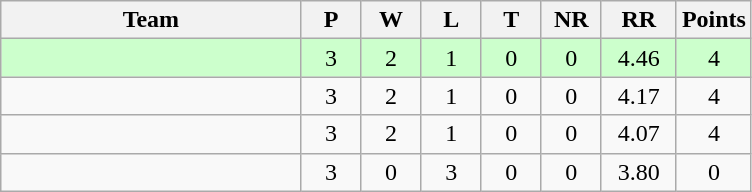<table class="wikitable" style="text-align: center;">
<tr>
<th style="width:40%;">Team</th>
<th style="width:8%;">P</th>
<th style="width:8%;">W</th>
<th style="width:8%;">L</th>
<th style="width:8%;">T</th>
<th style="width:8%;">NR</th>
<th style="width:10%;">RR</th>
<th style="width:10%;">Points</th>
</tr>
<tr style="background:#cfc;">
<td align=left></td>
<td>3</td>
<td>2</td>
<td>1</td>
<td>0</td>
<td>0</td>
<td>4.46</td>
<td>4</td>
</tr>
<tr>
<td align=left></td>
<td>3</td>
<td>2</td>
<td>1</td>
<td>0</td>
<td>0</td>
<td>4.17</td>
<td>4</td>
</tr>
<tr>
<td align=left></td>
<td>3</td>
<td>2</td>
<td>1</td>
<td>0</td>
<td>0</td>
<td>4.07</td>
<td>4</td>
</tr>
<tr>
<td align=left></td>
<td>3</td>
<td>0</td>
<td>3</td>
<td>0</td>
<td>0</td>
<td>3.80</td>
<td>0</td>
</tr>
</table>
